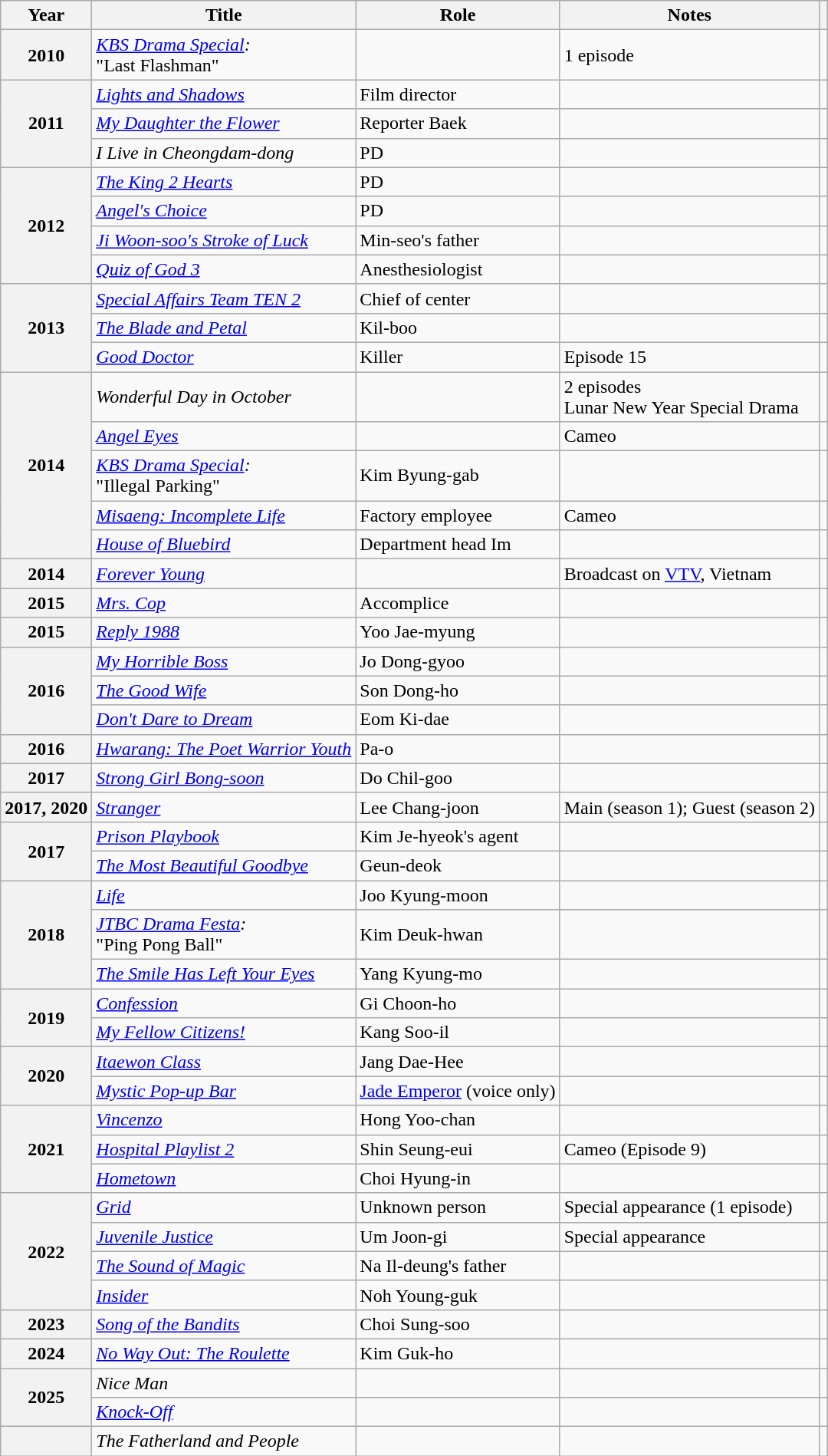<table class="wikitable plainrowheaders sortable">
<tr>
<th scope="col">Year</th>
<th scope="col">Title</th>
<th scope="col">Role</th>
<th scope="col">Notes</th>
<th scope="col" class="unsortable"></th>
</tr>
<tr>
<th scope="row">2010</th>
<td><em><a href='#'>KBS Drama Special</a>:</em><br>"Last Flashman"</td>
<td></td>
<td>1 episode</td>
<td style="text-align:center"></td>
</tr>
<tr>
<th scope="row" rowspan="3">2011</th>
<td><em><a href='#'>Lights and Shadows</a></em></td>
<td>Film director</td>
<td></td>
<td style="text-align:center"></td>
</tr>
<tr>
<td><em><a href='#'>My Daughter the Flower</a></em></td>
<td>Reporter Baek</td>
<td></td>
<td style="text-align:center"></td>
</tr>
<tr>
<td><em>I Live in Cheongdam-dong</em></td>
<td>PD</td>
<td></td>
<td style="text-align:center"></td>
</tr>
<tr>
<th scope="row" rowspan="4">2012</th>
<td><em><a href='#'>The King 2 Hearts</a></em></td>
<td>PD</td>
<td></td>
<td style="text-align:center"></td>
</tr>
<tr>
<td><em><a href='#'>Angel's Choice</a></em></td>
<td>PD</td>
<td></td>
<td style="text-align:center"></td>
</tr>
<tr>
<td><em><a href='#'>Ji Woon-soo's Stroke of Luck</a></em></td>
<td>Min-seo's father</td>
<td></td>
<td style="text-align:center"></td>
</tr>
<tr>
<td><em><a href='#'>Quiz of God 3</a></em></td>
<td>Anesthesiologist</td>
<td></td>
<td style="text-align:center"></td>
</tr>
<tr>
<th scope="row" rowspan="3">2013</th>
<td><em><a href='#'>Special Affairs Team TEN 2</a></em></td>
<td>Chief of center</td>
<td></td>
<td style="text-align:center"></td>
</tr>
<tr>
<td><em><a href='#'>The Blade and Petal</a></em></td>
<td>Kil-boo</td>
<td></td>
<td style="text-align:center"></td>
</tr>
<tr>
<td><em><a href='#'>Good Doctor</a></em></td>
<td>Killer</td>
<td>Episode 15</td>
<td style="text-align:center"></td>
</tr>
<tr>
<th scope="row" rowspan="5">2014</th>
<td><em>Wonderful Day in October</em></td>
<td></td>
<td>2 episodes<br>Lunar New Year Special Drama</td>
<td style="text-align:center"></td>
</tr>
<tr>
<td><em><a href='#'>Angel Eyes</a></em></td>
<td></td>
<td>Cameo</td>
<td style="text-align:center"></td>
</tr>
<tr>
<td><em><a href='#'>KBS Drama Special</a>:</em><br>"Illegal Parking"</td>
<td>Kim Byung-gab</td>
<td></td>
<td style="text-align:center"></td>
</tr>
<tr>
<td><em><a href='#'>Misaeng: Incomplete Life</a></em></td>
<td>Factory employee</td>
<td>Cameo</td>
<td style="text-align:center"></td>
</tr>
<tr>
<td><em><a href='#'>House of Bluebird</a></em></td>
<td>Department head Im</td>
<td></td>
<td style="text-align:center"></td>
</tr>
<tr>
<th scope="row">2014</th>
<td><em><a href='#'>Forever Young</a></em></td>
<td></td>
<td>Broadcast on <a href='#'>VTV</a>, Vietnam</td>
<td style="text-align:center"></td>
</tr>
<tr>
<th scope="row">2015</th>
<td><em><a href='#'>Mrs. Cop</a></em></td>
<td>Accomplice</td>
<td></td>
<td style="text-align:center"></td>
</tr>
<tr>
<th scope="row">2015</th>
<td><em><a href='#'>Reply 1988</a></em></td>
<td>Yoo Jae-myung</td>
<td></td>
<td style="text-align:center"></td>
</tr>
<tr>
<th scope="row" rowspan="3">2016</th>
<td><em><a href='#'>My Horrible Boss</a></em></td>
<td>Jo Dong-gyoo</td>
<td></td>
<td style="text-align:center"></td>
</tr>
<tr>
<td><em><a href='#'>The Good Wife</a></em></td>
<td>Son Dong-ho</td>
<td></td>
<td style="text-align:center"></td>
</tr>
<tr>
<td><em><a href='#'>Don't Dare to Dream</a></em></td>
<td>Eom Ki-dae</td>
<td></td>
<td style="text-align:center"></td>
</tr>
<tr>
<th scope="row">2016</th>
<td><em><a href='#'>Hwarang: The Poet Warrior Youth</a></em></td>
<td>Pa-o</td>
<td></td>
<td style="text-align:center"></td>
</tr>
<tr>
<th scope="row">2017</th>
<td><em><a href='#'>Strong Girl Bong-soon</a></em></td>
<td>Do Chil-goo</td>
<td></td>
<td style="text-align:center"></td>
</tr>
<tr>
<th scope="row">2017, 2020</th>
<td><em><a href='#'>Stranger</a></em></td>
<td>Lee Chang-joon</td>
<td>Main (season 1); Guest (season 2)</td>
<td style="text-align:center"></td>
</tr>
<tr>
<th scope="row" rowspan="2">2017</th>
<td><em><a href='#'>Prison Playbook</a></em></td>
<td>Kim Je-hyeok's agent</td>
<td></td>
<td style="text-align:center"></td>
</tr>
<tr>
<td><em><a href='#'>The Most Beautiful Goodbye</a></em></td>
<td>Geun-deok</td>
<td></td>
<td style="text-align:center"></td>
</tr>
<tr>
<th scope="row" rowspan="3">2018</th>
<td><em><a href='#'>Life</a></em></td>
<td>Joo Kyung-moon</td>
<td></td>
<td style="text-align:center"></td>
</tr>
<tr>
<td><em><a href='#'>JTBC Drama Festa</a>:</em><br>"Ping Pong Ball"</td>
<td>Kim Deuk-hwan</td>
<td></td>
<td style="text-align:center"></td>
</tr>
<tr>
<td><em><a href='#'>The Smile Has Left Your Eyes</a></em></td>
<td>Yang Kyung-mo</td>
<td></td>
<td style="text-align:center"></td>
</tr>
<tr>
<th scope="row" rowspan="2">2019</th>
<td><em><a href='#'>Confession</a></em></td>
<td>Gi Choon-ho</td>
<td></td>
<td style="text-align:center"></td>
</tr>
<tr>
<td><em><a href='#'>My Fellow Citizens!</a></em></td>
<td>Kang Soo-il</td>
<td></td>
<td style="text-align:center"></td>
</tr>
<tr>
<th scope="row" rowspan="2">2020</th>
<td><em><a href='#'>Itaewon Class</a></em></td>
<td>Jang Dae-Hee</td>
<td></td>
<td style="text-align:center"></td>
</tr>
<tr>
<td><em><a href='#'>Mystic Pop-up Bar</a></em></td>
<td><a href='#'>Jade Emperor</a> (voice only)</td>
<td></td>
<td style="text-align:center"></td>
</tr>
<tr>
<th scope="row" rowspan="3">2021</th>
<td><em><a href='#'>Vincenzo</a></em></td>
<td>Hong Yoo-chan</td>
<td></td>
<td style="text-align:center"></td>
</tr>
<tr>
<td><em><a href='#'>Hospital Playlist 2</a></em></td>
<td>Shin Seung-eui</td>
<td>Cameo (Episode 9)</td>
<td style="text-align:center"></td>
</tr>
<tr>
<td><em><a href='#'>Hometown</a></em></td>
<td>Choi Hyung-in</td>
<td></td>
<td style="text-align:center"></td>
</tr>
<tr>
<th scope="row" rowspan="4">2022</th>
<td><em><a href='#'>Grid</a></em></td>
<td>Unknown person</td>
<td>Special appearance (1 episode)</td>
<td style="text-align:center"></td>
</tr>
<tr>
<td><em><a href='#'>Juvenile Justice</a></em></td>
<td>Um Joon-gi</td>
<td>Special appearance</td>
<td style="text-align:center"></td>
</tr>
<tr>
<td><em><a href='#'>The Sound of Magic</a></em></td>
<td>Na Il-deung's father</td>
<td></td>
<td style="text-align:center"></td>
</tr>
<tr>
<td><em><a href='#'>Insider</a></em></td>
<td>Noh Young-guk</td>
<td></td>
<td style="text-align:center"></td>
</tr>
<tr>
<th scope="row">2023</th>
<td><em><a href='#'>Song of the Bandits</a></em></td>
<td>Choi Sung-soo</td>
<td></td>
<td style="text-align:center"></td>
</tr>
<tr>
<th scope="row">2024</th>
<td><em><a href='#'>No Way Out: The Roulette</a></em></td>
<td>Kim Guk-ho</td>
<td></td>
<td style="text-align:center"></td>
</tr>
<tr>
<th scope="row" rowspan="2">2025</th>
<td><em>Nice Man</em></td>
<td></td>
<td></td>
<td style="text-align:center"></td>
</tr>
<tr>
<td><em><a href='#'>Knock-Off</a></em></td>
<td></td>
<td></td>
<td style="text-align:center"></td>
</tr>
<tr>
<th scope="row"></th>
<td><em>The Fatherland and People</em></td>
<td></td>
<td></td>
<td style="text-align:center"></td>
</tr>
</table>
